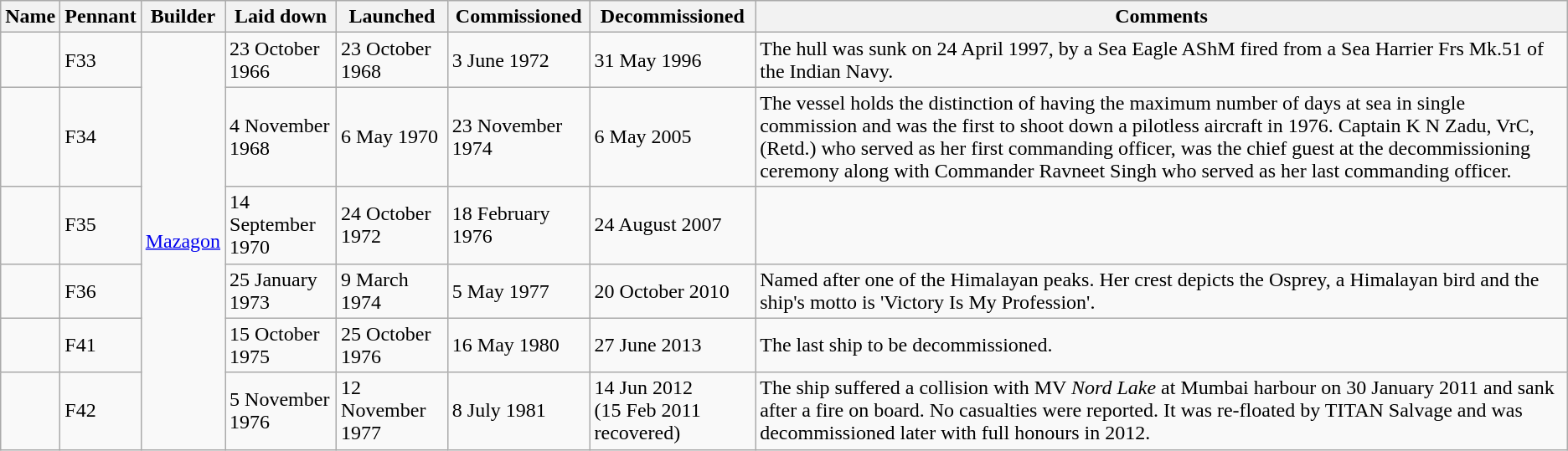<table class="wikitable">
<tr>
<th>Name</th>
<th>Pennant</th>
<th>Builder</th>
<th>Laid down</th>
<th>Launched</th>
<th>Commissioned</th>
<th>Decommissioned</th>
<th>Comments</th>
</tr>
<tr>
<td></td>
<td>F33</td>
<td rowspan=6><a href='#'>Mazagon</a></td>
<td>23 October 1966</td>
<td>23 October 1968</td>
<td>3 June 1972</td>
<td>31 May 1996</td>
<td>The hull was sunk on 24 April 1997, by a Sea Eagle AShM fired from a Sea Harrier Frs Mk.51 of the Indian Navy.</td>
</tr>
<tr>
<td></td>
<td>F34</td>
<td>4 November 1968</td>
<td>6 May 1970</td>
<td>23 November 1974</td>
<td>6 May 2005</td>
<td>The vessel holds the distinction of having the maximum number of days at sea in single commission and was the first to shoot down a pilotless aircraft in 1976. Captain K N Zadu, VrC, (Retd.) who served as her first commanding officer, was the chief guest at the decommissioning ceremony along with Commander Ravneet Singh who served as her last commanding officer.</td>
</tr>
<tr>
<td></td>
<td>F35</td>
<td>14 September 1970</td>
<td>24 October 1972</td>
<td>18 February 1976</td>
<td>24 August 2007</td>
<td></td>
</tr>
<tr>
<td></td>
<td>F36</td>
<td>25 January 1973</td>
<td>9 March 1974</td>
<td>5 May 1977</td>
<td>20 October 2010</td>
<td>Named after one of the Himalayan peaks. Her crest depicts the Osprey, a Himalayan bird and the ship's motto is 'Victory Is My Profession'.</td>
</tr>
<tr>
<td></td>
<td>F41</td>
<td>15 October 1975</td>
<td>25 October 1976</td>
<td>16 May 1980</td>
<td>27 June 2013</td>
<td>The last ship to be decommissioned.</td>
</tr>
<tr>
<td></td>
<td>F42</td>
<td>5 November 1976</td>
<td>12 November 1977</td>
<td>8 July 1981</td>
<td>14 Jun 2012 <br> (15 Feb 2011 recovered)</td>
<td>The ship suffered a collision with MV <em>Nord Lake</em> at Mumbai harbour on 30 January 2011 and sank after a fire on board.  No casualties were reported. It was re-floated by TITAN Salvage and was decommissioned later with full honours in 2012.</td>
</tr>
</table>
